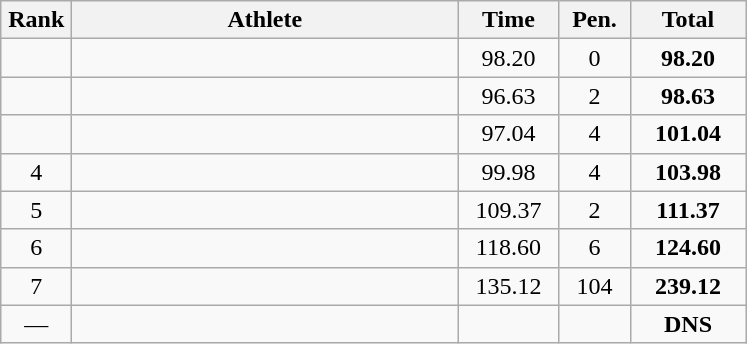<table class=wikitable style="text-align:center">
<tr>
<th width=40>Rank</th>
<th width=250>Athlete</th>
<th width=60>Time</th>
<th width=40>Pen.</th>
<th width=70>Total</th>
</tr>
<tr>
<td></td>
<td align=left></td>
<td>98.20</td>
<td>0</td>
<td><strong>98.20</strong></td>
</tr>
<tr>
<td></td>
<td align=left></td>
<td>96.63</td>
<td>2</td>
<td><strong>98.63</strong></td>
</tr>
<tr>
<td></td>
<td align=left></td>
<td>97.04</td>
<td>4</td>
<td><strong>101.04</strong></td>
</tr>
<tr>
<td>4</td>
<td align=left></td>
<td>99.98</td>
<td>4</td>
<td><strong>103.98</strong></td>
</tr>
<tr>
<td>5</td>
<td align=left></td>
<td>109.37</td>
<td>2</td>
<td><strong>111.37</strong></td>
</tr>
<tr>
<td>6</td>
<td align=left></td>
<td>118.60</td>
<td>6</td>
<td><strong>124.60</strong></td>
</tr>
<tr>
<td>7</td>
<td align=left></td>
<td>135.12</td>
<td>104</td>
<td><strong>239.12</strong></td>
</tr>
<tr>
<td>—</td>
<td align=left></td>
<td></td>
<td></td>
<td><strong>DNS</strong></td>
</tr>
</table>
